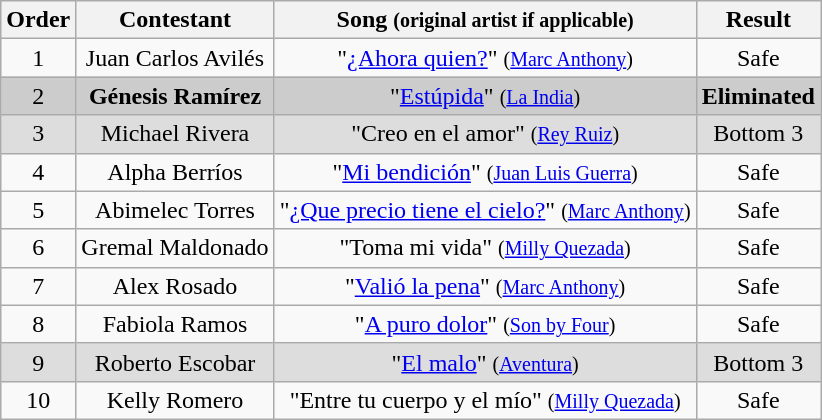<table class="wikitable plainrowheaders" style="text-align:center;">
<tr style="background:#f2f2f2;">
<th scope="col">Order</th>
<th scope="col">Contestant</th>
<th scope="col">Song <small>(original artist if applicable)</small></th>
<th scope="col">Result</th>
</tr>
<tr>
<td>1</td>
<td scope="row">Juan Carlos Avilés</td>
<td>"<a href='#'>¿Ahora quien?</a>" <small>(<a href='#'>Marc Anthony</a>)</small></td>
<td>Safe</td>
</tr>
<tr style="background:#ccc;">
<td>2</td>
<td scope="row"><strong>Génesis Ramírez</strong></td>
<td>"<a href='#'>Estúpida</a>" <small>(<a href='#'>La India</a>)</small></td>
<td><strong>Eliminated</strong></td>
</tr>
<tr style="background:#ddd;">
<td>3</td>
<td scope="row">Michael Rivera</td>
<td>"Creo en el amor" <small>(<a href='#'>Rey Ruiz</a>)</small></td>
<td>Bottom 3</td>
</tr>
<tr>
<td>4</td>
<td scope="row">Alpha Berríos</td>
<td>"<a href='#'>Mi bendición</a>" <small>(<a href='#'>Juan Luis Guerra</a>)</small></td>
<td>Safe</td>
</tr>
<tr>
<td>5</td>
<td scope="row">Abimelec Torres</td>
<td>"<a href='#'>¿Que precio tiene el cielo?</a>" <small>(<a href='#'>Marc Anthony</a>)</small></td>
<td>Safe</td>
</tr>
<tr>
<td>6</td>
<td scope="row">Gremal Maldonado</td>
<td>"Toma mi vida" <small>(<a href='#'>Milly Quezada</a>)</small></td>
<td>Safe</td>
</tr>
<tr>
<td>7</td>
<td scope="row">Alex Rosado</td>
<td>"<a href='#'>Valió la pena</a>" <small>(<a href='#'>Marc Anthony</a>)</small></td>
<td>Safe</td>
</tr>
<tr>
<td>8</td>
<td scope="row">Fabiola Ramos</td>
<td>"<a href='#'>A puro dolor</a>" <small>(<a href='#'>Son by Four</a>)</small></td>
<td>Safe</td>
</tr>
<tr style="background:#ddd;">
<td>9</td>
<td scope="row">Roberto Escobar</td>
<td>"<a href='#'>El malo</a>" <small>(<a href='#'>Aventura</a>)</small></td>
<td>Bottom 3</td>
</tr>
<tr>
<td>10</td>
<td scope="row">Kelly Romero</td>
<td>"Entre tu cuerpo y el mío" <small>(<a href='#'>Milly Quezada</a>)</small></td>
<td>Safe</td>
</tr>
</table>
